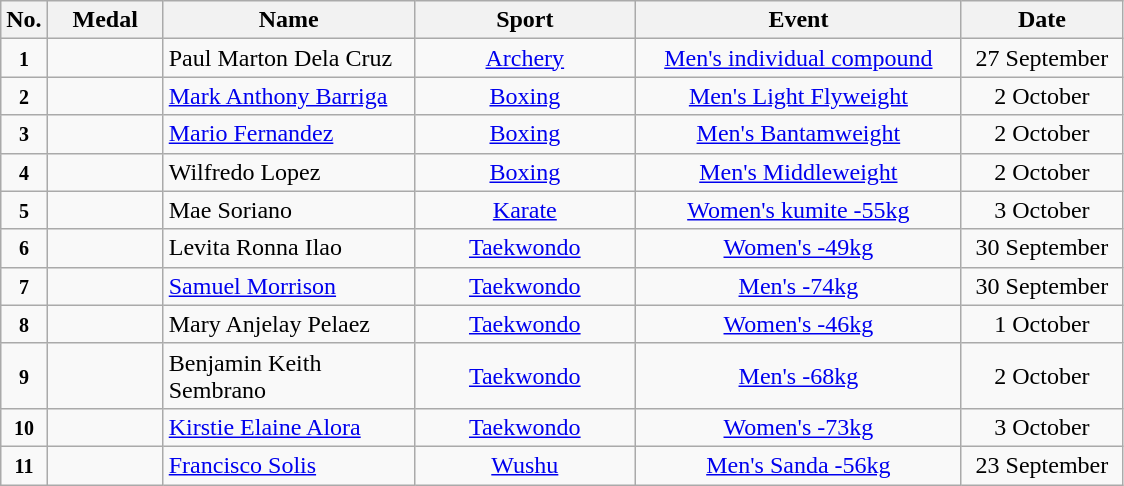<table class="wikitable" style="font-size:100%; text-align:center">
<tr>
<th width="10">No.</th>
<th width="70">Medal</th>
<th width="160">Name</th>
<th width="140">Sport</th>
<th width="210">Event</th>
<th width="100">Date</th>
</tr>
<tr>
<td><small><strong>1</strong></small></td>
<td></td>
<td align=left>Paul Marton Dela Cruz</td>
<td> <a href='#'>Archery</a></td>
<td><a href='#'>Men's individual compound</a></td>
<td>27 September</td>
</tr>
<tr>
<td><small><strong>2</strong></small></td>
<td></td>
<td align=left><a href='#'>Mark Anthony Barriga</a></td>
<td> <a href='#'>Boxing</a></td>
<td><a href='#'>Men's Light Flyweight</a></td>
<td>2 October</td>
</tr>
<tr>
<td><small><strong>3</strong></small></td>
<td></td>
<td align=left><a href='#'>Mario Fernandez</a></td>
<td> <a href='#'>Boxing</a></td>
<td><a href='#'>Men's Bantamweight</a></td>
<td>2 October</td>
</tr>
<tr>
<td><small><strong>4</strong></small></td>
<td></td>
<td align=left>Wilfredo Lopez</td>
<td> <a href='#'>Boxing</a></td>
<td><a href='#'>Men's Middleweight</a></td>
<td>2 October</td>
</tr>
<tr>
<td><small><strong>5</strong></small></td>
<td></td>
<td align=left>Mae Soriano</td>
<td> <a href='#'>Karate</a></td>
<td><a href='#'>Women's kumite -55kg</a></td>
<td>3 October</td>
</tr>
<tr>
<td><small><strong>6</strong></small></td>
<td></td>
<td align=left>Levita Ronna Ilao</td>
<td> <a href='#'>Taekwondo</a></td>
<td><a href='#'>Women's -49kg</a></td>
<td>30 September</td>
</tr>
<tr>
<td><small><strong>7</strong></small></td>
<td></td>
<td align=left><a href='#'>Samuel Morrison</a></td>
<td> <a href='#'>Taekwondo</a></td>
<td><a href='#'>Men's -74kg</a></td>
<td>30 September</td>
</tr>
<tr>
<td><small><strong>8</strong></small></td>
<td></td>
<td align=left>Mary Anjelay Pelaez</td>
<td> <a href='#'>Taekwondo</a></td>
<td><a href='#'>Women's -46kg</a></td>
<td>1 October</td>
</tr>
<tr>
<td><small><strong>9</strong></small></td>
<td></td>
<td align=left>Benjamin Keith Sembrano</td>
<td> <a href='#'>Taekwondo</a></td>
<td><a href='#'>Men's -68kg</a></td>
<td>2 October</td>
</tr>
<tr>
<td><small><strong>10</strong></small></td>
<td></td>
<td align=left><a href='#'>Kirstie Elaine Alora</a></td>
<td> <a href='#'>Taekwondo</a></td>
<td><a href='#'>Women's -73kg</a></td>
<td>3 October</td>
</tr>
<tr>
<td><small><strong>11</strong></small></td>
<td></td>
<td align=left><a href='#'>Francisco Solis</a></td>
<td> <a href='#'>Wushu</a></td>
<td><a href='#'>Men's Sanda -56kg</a></td>
<td>23 September</td>
</tr>
</table>
